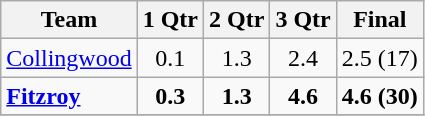<table class="wikitable">
<tr>
<th>Team</th>
<th>1 Qtr</th>
<th>2 Qtr</th>
<th>3 Qtr</th>
<th>Final</th>
</tr>
<tr>
<td><a href='#'>Collingwood</a></td>
<td align=center>0.1</td>
<td align=center>1.3</td>
<td align=center>2.4</td>
<td align=center>2.5 (17)</td>
</tr>
<tr>
<td><strong><a href='#'>Fitzroy</a></strong></td>
<td align=center><strong>0.3</strong></td>
<td align=center><strong>1.3</strong></td>
<td align=center><strong>4.6</strong></td>
<td align=center><strong>4.6 (30)</strong></td>
</tr>
<tr>
</tr>
</table>
